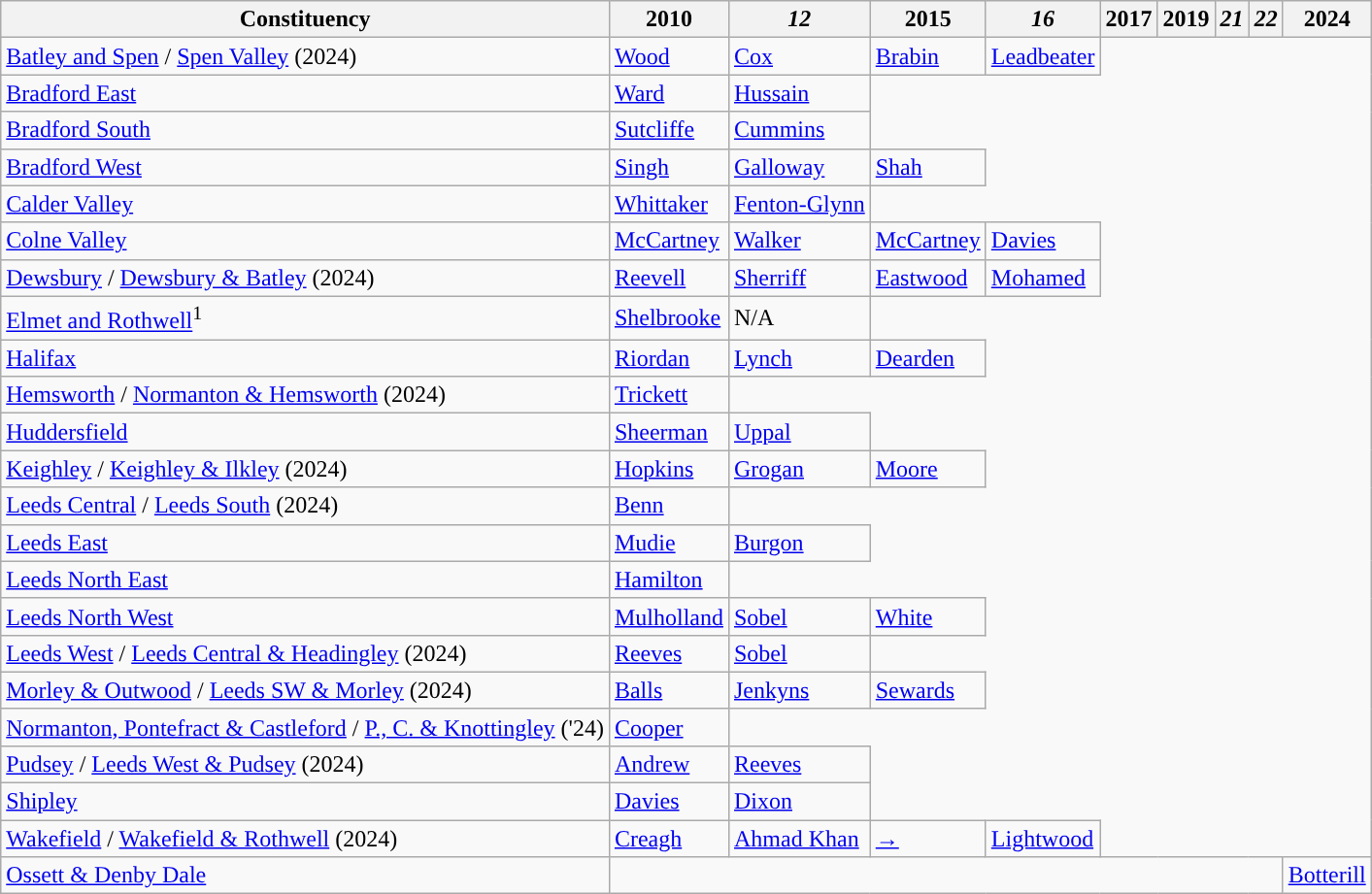<table class="wikitable">
<tr>
<th>Constituency</th>
<th>2010</th>
<th><em>12</em></th>
<th>2015</th>
<th><em>16</em></th>
<th>2017</th>
<th>2019</th>
<th><em>21</em></th>
<th><em>22</em></th>
<th>2024</th>
</tr>
<tr>
<td><a href='#'>Batley and Spen</a> / <a href='#'>Spen Valley</a> (2024)</td>
<td><a href='#'>Wood</a></td>
<td><a href='#'>Cox</a></td>
<td><a href='#'>Brabin</a></td>
<td><a href='#'>Leadbeater</a></td>
</tr>
<tr>
<td><a href='#'>Bradford East</a></td>
<td><a href='#'>Ward</a></td>
<td><a href='#'>Hussain</a></td>
</tr>
<tr>
<td><a href='#'>Bradford South</a></td>
<td><a href='#'>Sutcliffe</a></td>
<td><a href='#'>Cummins</a></td>
</tr>
<tr>
<td><a href='#'>Bradford West</a></td>
<td><a href='#'>Singh</a></td>
<td><a href='#'>Galloway</a></td>
<td><a href='#'>Shah</a></td>
</tr>
<tr>
<td><a href='#'>Calder Valley</a></td>
<td><a href='#'>Whittaker</a></td>
<td><a href='#'>Fenton-Glynn</a></td>
</tr>
<tr>
<td><a href='#'>Colne Valley</a></td>
<td><a href='#'>McCartney</a></td>
<td><a href='#'>Walker</a></td>
<td><a href='#'>McCartney</a></td>
<td><a href='#'>Davies</a></td>
</tr>
<tr>
<td><a href='#'>Dewsbury</a> / <a href='#'>Dewsbury & Batley</a> (2024)</td>
<td><a href='#'>Reevell</a></td>
<td><a href='#'>Sherriff</a></td>
<td><a href='#'>Eastwood</a></td>
<td><a href='#'>Mohamed</a></td>
</tr>
<tr>
<td><a href='#'>Elmet and Rothwell</a><sup>1</sup></td>
<td><a href='#'>Shelbrooke</a></td>
<td>N/A</td>
</tr>
<tr>
<td><a href='#'>Halifax</a></td>
<td><a href='#'>Riordan</a></td>
<td><a href='#'>Lynch</a></td>
<td><a href='#'>Dearden</a></td>
</tr>
<tr>
<td><a href='#'>Hemsworth</a> / <a href='#'>Normanton & Hemsworth</a> (2024)</td>
<td><a href='#'>Trickett</a></td>
</tr>
<tr>
<td><a href='#'>Huddersfield</a></td>
<td><a href='#'>Sheerman</a></td>
<td><a href='#'>Uppal</a></td>
</tr>
<tr>
<td><a href='#'>Keighley</a> / <a href='#'>Keighley & Ilkley</a> (2024)</td>
<td><a href='#'>Hopkins</a></td>
<td><a href='#'>Grogan</a></td>
<td><a href='#'>Moore</a></td>
</tr>
<tr>
<td><a href='#'>Leeds Central</a> / <a href='#'>Leeds South</a> (2024)</td>
<td><a href='#'>Benn</a></td>
</tr>
<tr>
<td><a href='#'>Leeds East</a></td>
<td><a href='#'>Mudie</a></td>
<td><a href='#'>Burgon</a></td>
</tr>
<tr>
<td><a href='#'>Leeds North East</a></td>
<td><a href='#'>Hamilton</a></td>
</tr>
<tr>
<td><a href='#'>Leeds North West</a></td>
<td><a href='#'>Mulholland</a></td>
<td><a href='#'>Sobel</a></td>
<td><a href='#'>White</a></td>
</tr>
<tr>
<td><a href='#'>Leeds West</a> / <a href='#'>Leeds Central & Headingley</a> (2024)</td>
<td><a href='#'>Reeves</a></td>
<td><a href='#'>Sobel</a></td>
</tr>
<tr>
<td><a href='#'>Morley & Outwood</a> / <a href='#'>Leeds SW & Morley</a> (2024)</td>
<td><a href='#'>Balls</a></td>
<td><a href='#'>Jenkyns</a></td>
<td><a href='#'>Sewards</a></td>
</tr>
<tr>
<td><a href='#'>Normanton, Pontefract & Castleford</a> / <a href='#'>P., C. & Knottingley</a> ('24)</td>
<td><a href='#'>Cooper</a></td>
</tr>
<tr>
<td><a href='#'>Pudsey</a> / <a href='#'>Leeds West & Pudsey</a> (2024)</td>
<td><a href='#'>Andrew</a></td>
<td><a href='#'>Reeves</a></td>
</tr>
<tr>
<td><a href='#'>Shipley</a></td>
<td><a href='#'>Davies</a></td>
<td><a href='#'>Dixon</a></td>
</tr>
<tr>
<td><a href='#'>Wakefield</a> / <a href='#'>Wakefield & Rothwell</a> (2024)</td>
<td><a href='#'>Creagh</a></td>
<td><a href='#'>Ahmad Khan</a></td>
<td><a href='#'>→</a></td>
<td><a href='#'>Lightwood</a></td>
</tr>
<tr>
<td><a href='#'>Ossett & Denby Dale</a></td>
<td colspan="8"></td>
<td><a href='#'>Botterill</a></td>
</tr>
</table>
